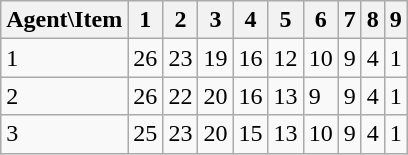<table class="wikitable">
<tr>
<th>Agent\Item</th>
<th>1</th>
<th>2</th>
<th>3</th>
<th>4</th>
<th>5</th>
<th>6</th>
<th>7</th>
<th>8</th>
<th>9</th>
</tr>
<tr>
<td>1</td>
<td>26</td>
<td>23</td>
<td>19</td>
<td>16</td>
<td>12</td>
<td>10</td>
<td>9</td>
<td>4</td>
<td>1</td>
</tr>
<tr>
<td>2</td>
<td>26</td>
<td>22</td>
<td>20</td>
<td>16</td>
<td>13</td>
<td>9</td>
<td>9</td>
<td>4</td>
<td>1</td>
</tr>
<tr>
<td>3</td>
<td>25</td>
<td>23</td>
<td>20</td>
<td>15</td>
<td>13</td>
<td>10</td>
<td>9</td>
<td>4</td>
<td>1</td>
</tr>
</table>
